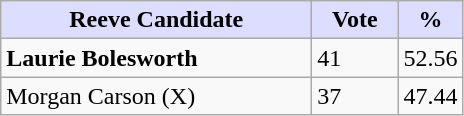<table class="wikitable">
<tr>
<th style="background:#ddf; width:200px;">Reeve Candidate</th>
<th style="background:#ddf; width:50px;">Vote</th>
<th style="background:#ddf; width:30px;">%</th>
</tr>
<tr>
<td><strong>Laurie Bolesworth</strong></td>
<td>41</td>
<td>52.56</td>
</tr>
<tr>
<td>Morgan Carson (X)</td>
<td>37</td>
<td>47.44</td>
</tr>
</table>
